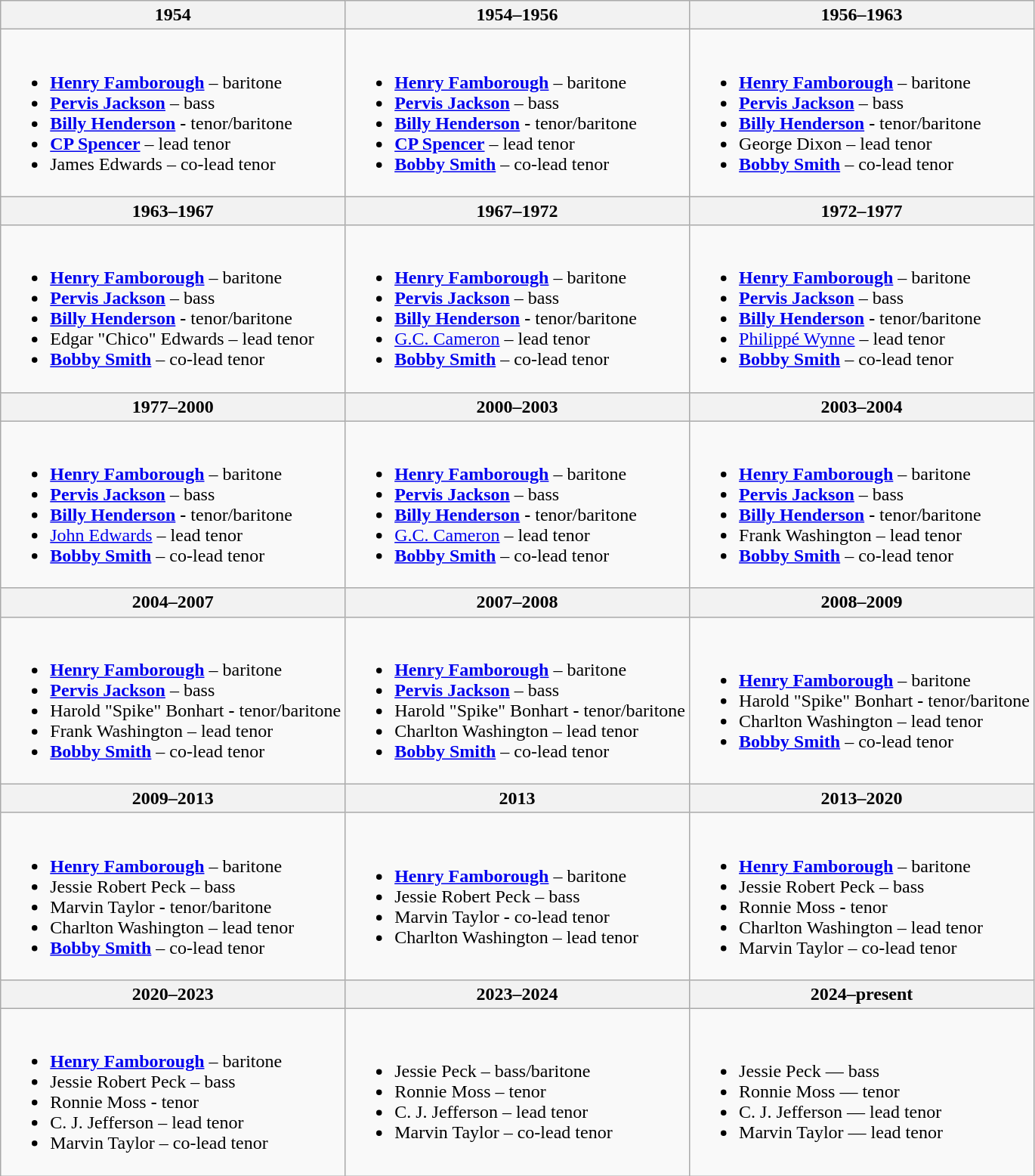<table class="wikitable">
<tr>
<th>1954</th>
<th>1954–1956</th>
<th>1956–1963</th>
</tr>
<tr>
<td><br><ul><li><a href='#'><strong>Henry Famborough</strong></a> – baritone</li><li><strong><a href='#'>Pervis Jackson</a></strong> – bass</li><li><strong><a href='#'>Billy Henderson</a> -</strong> tenor/baritone</li><li><strong><a href='#'>CP Spencer</a></strong> – lead tenor</li><li>James Edwards – co-lead tenor</li></ul></td>
<td><br><ul><li><a href='#'><strong>Henry Famborough</strong></a> – baritone</li><li><strong><a href='#'>Pervis Jackson</a></strong> – bass</li><li><strong><a href='#'>Billy Henderson</a> -</strong> tenor/baritone</li><li><strong><a href='#'>CP Spencer</a></strong> – lead tenor</li><li><strong><a href='#'>Bobby Smith</a></strong> – co-lead tenor</li></ul></td>
<td><br><ul><li><a href='#'><strong>Henry Famborough</strong></a> – baritone</li><li><strong><a href='#'>Pervis Jackson</a></strong> – bass</li><li><strong><a href='#'>Billy Henderson</a> -</strong> tenor/baritone</li><li>George Dixon – lead tenor</li><li><strong><a href='#'>Bobby Smith</a></strong> – co-lead tenor</li></ul></td>
</tr>
<tr>
<th>1963–1967</th>
<th>1967–1972</th>
<th>1972–1977</th>
</tr>
<tr>
<td><br><ul><li><a href='#'><strong>Henry Famborough</strong></a> – baritone</li><li><strong><a href='#'>Pervis Jackson</a></strong> – bass</li><li><strong><a href='#'>Billy Henderson</a> -</strong> tenor/baritone</li><li>Edgar "Chico" Edwards – lead tenor</li><li><strong><a href='#'>Bobby Smith</a></strong> – co-lead tenor</li></ul></td>
<td><br><ul><li><a href='#'><strong>Henry Famborough</strong></a> – baritone</li><li><strong><a href='#'>Pervis Jackson</a></strong> – bass</li><li><strong><a href='#'>Billy Henderson</a> -</strong> tenor/baritone</li><li><a href='#'>G.C. Cameron</a> – lead tenor</li><li><strong><a href='#'>Bobby Smith</a></strong> – co-lead tenor</li></ul></td>
<td><br><ul><li><a href='#'><strong>Henry Famborough</strong></a> – baritone</li><li><strong><a href='#'>Pervis Jackson</a></strong> – bass</li><li><strong><a href='#'>Billy Henderson</a> -</strong> tenor/baritone</li><li><a href='#'>Philippé Wynne</a> – lead tenor</li><li><strong><a href='#'>Bobby Smith</a></strong> – co-lead tenor</li></ul></td>
</tr>
<tr>
<th>1977–2000</th>
<th>2000–2003</th>
<th>2003–2004</th>
</tr>
<tr>
<td><br><ul><li><a href='#'><strong>Henry Famborough</strong></a> – baritone</li><li><strong><a href='#'>Pervis Jackson</a></strong> – bass</li><li><strong><a href='#'>Billy Henderson</a> -</strong> tenor/baritone</li><li><a href='#'>John Edwards</a> – lead tenor</li><li><strong><a href='#'>Bobby Smith</a></strong> – co-lead tenor</li></ul></td>
<td><br><ul><li><a href='#'><strong>Henry Famborough</strong></a> – baritone</li><li><strong><a href='#'>Pervis Jackson</a></strong> – bass</li><li><strong><a href='#'>Billy Henderson</a> -</strong> tenor/baritone</li><li><a href='#'>G.C. Cameron</a> – lead tenor</li><li><strong><a href='#'>Bobby Smith</a></strong> – co-lead tenor</li></ul></td>
<td><br><ul><li><a href='#'><strong>Henry Famborough</strong></a> – baritone</li><li><strong><a href='#'>Pervis Jackson</a></strong> – bass</li><li><strong><a href='#'>Billy Henderson</a> -</strong> tenor/baritone</li><li>Frank Washington – lead tenor</li><li><strong><a href='#'>Bobby Smith</a></strong> – co-lead tenor</li></ul></td>
</tr>
<tr>
<th>2004–2007</th>
<th>2007–2008</th>
<th>2008–2009</th>
</tr>
<tr>
<td><br><ul><li><a href='#'><strong>Henry Famborough</strong></a> – baritone</li><li><strong><a href='#'>Pervis Jackson</a></strong> – bass</li><li>Harold "Spike" Bonhart <strong>-</strong> tenor/baritone</li><li>Frank Washington – lead tenor</li><li><strong><a href='#'>Bobby Smith</a></strong> – co-lead tenor</li></ul></td>
<td><br><ul><li><a href='#'><strong>Henry Famborough</strong></a> – baritone</li><li><strong><a href='#'>Pervis Jackson</a></strong> – bass</li><li>Harold "Spike" Bonhart <strong>-</strong> tenor/baritone</li><li>Charlton Washington – lead tenor</li><li><strong><a href='#'>Bobby Smith</a></strong> – co-lead tenor</li></ul></td>
<td><br><ul><li><a href='#'><strong>Henry Famborough</strong></a> – baritone</li><li>Harold "Spike" Bonhart <strong>-</strong> tenor/baritone</li><li>Charlton Washington – lead tenor</li><li><strong><a href='#'>Bobby Smith</a></strong> – co-lead tenor</li></ul></td>
</tr>
<tr>
<th>2009–2013</th>
<th>2013</th>
<th>2013–2020</th>
</tr>
<tr>
<td><br><ul><li><a href='#'><strong>Henry Famborough</strong></a> – baritone</li><li>Jessie Robert Peck – bass</li><li>Marvin Taylor <strong>-</strong> tenor/baritone</li><li>Charlton Washington – lead tenor</li><li><strong><a href='#'>Bobby Smith</a></strong> – co-lead tenor</li></ul></td>
<td><br><ul><li><a href='#'><strong>Henry Famborough</strong></a> – baritone</li><li>Jessie Robert Peck – bass</li><li>Marvin Taylor <strong>-</strong> co-lead tenor</li><li>Charlton Washington – lead tenor</li></ul></td>
<td><br><ul><li><a href='#'><strong>Henry Famborough</strong></a> – baritone</li><li>Jessie Robert Peck – bass</li><li>Ronnie Moss <strong>-</strong> tenor</li><li>Charlton Washington – lead tenor</li><li>Marvin Taylor – co-lead tenor</li></ul></td>
</tr>
<tr>
<th>2020–2023</th>
<th>2023–2024</th>
<th>2024–present</th>
</tr>
<tr>
<td><br><ul><li><a href='#'><strong>Henry Famborough</strong></a> – baritone</li><li>Jessie Robert Peck – bass</li><li>Ronnie Moss <strong>-</strong> tenor</li><li>C. J. Jefferson – lead tenor</li><li>Marvin Taylor – co-lead tenor</li></ul></td>
<td><br><ul><li>Jessie Peck – bass/baritone</li><li>Ronnie Moss – tenor</li><li>C. J. Jefferson – lead tenor</li><li>Marvin Taylor – co-lead tenor</li></ul></td>
<td><br><ul><li>Jessie Peck — bass</li><li>Ronnie Moss — tenor</li><li>C. J. Jefferson — lead tenor</li><li>Marvin Taylor — lead tenor</li></ul></td>
</tr>
</table>
